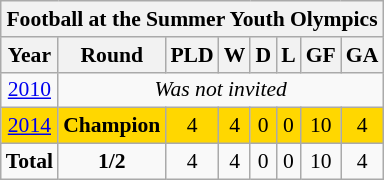<table class="wikitable" style="text-align: center;font-size:90%;">
<tr>
<th colspan=9>Football at the Summer Youth Olympics</th>
</tr>
<tr>
<th>Year</th>
<th>Round</th>
<th>PLD</th>
<th>W</th>
<th>D</th>
<th>L</th>
<th>GF</th>
<th>GA</th>
</tr>
<tr>
<td> <a href='#'>2010</a></td>
<td colspan=7><em>Was not invited</em></td>
</tr>
<tr bgcolor=Gold>
<td> <a href='#'>2014</a></td>
<td><strong>Champion</strong></td>
<td>4</td>
<td>4</td>
<td>0</td>
<td>0</td>
<td>10</td>
<td>4</td>
</tr>
<tr>
<td><strong>Total</strong></td>
<td><strong>1/2</strong></td>
<td>4</td>
<td>4</td>
<td>0</td>
<td>0</td>
<td>10</td>
<td>4</td>
</tr>
</table>
